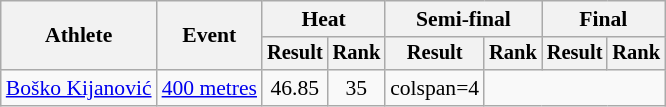<table class="wikitable" style="font-size:90%">
<tr>
<th rowspan="2">Athlete</th>
<th rowspan="2">Event</th>
<th colspan="2">Heat</th>
<th colspan="2">Semi-final</th>
<th colspan="2">Final</th>
</tr>
<tr style="font-size:95%">
<th>Result</th>
<th>Rank</th>
<th>Result</th>
<th>Rank</th>
<th>Result</th>
<th>Rank</th>
</tr>
<tr style=text-align:center>
<td style=text-align:left><a href='#'>Boško Kijanović</a></td>
<td style=text-align:left><a href='#'>400 metres</a></td>
<td>46.85</td>
<td>35</td>
<td>colspan=4 </td>
</tr>
</table>
